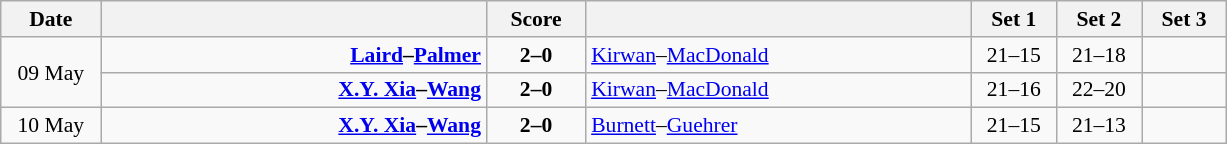<table class="wikitable" style="text-align: center; font-size:90% ">
<tr>
<th width="60">Date</th>
<th align="right" width="250"></th>
<th width="60">Score</th>
<th align="left" width="250"></th>
<th width="50">Set 1</th>
<th width="50">Set 2</th>
<th width="50">Set 3</th>
</tr>
<tr>
<td rowspan=2>09 May</td>
<td align=right><strong><a href='#'>Laird</a>–<a href='#'>Palmer</a> </strong></td>
<td align=center><strong>2–0</strong></td>
<td align=left> <a href='#'>Kirwan</a>–<a href='#'>MacDonald</a></td>
<td>21–15</td>
<td>21–18</td>
<td></td>
</tr>
<tr>
<td align=right><strong><a href='#'>X.Y. Xia</a>–<a href='#'>Wang</a> </strong></td>
<td align=center><strong>2–0</strong></td>
<td align=left> <a href='#'>Kirwan</a>–<a href='#'>MacDonald</a></td>
<td>21–16</td>
<td>22–20</td>
<td></td>
</tr>
<tr>
<td>10 May</td>
<td align=right><strong><a href='#'>X.Y. Xia</a>–<a href='#'>Wang</a> </strong></td>
<td align=center><strong>2–0</strong></td>
<td align=left> <a href='#'>Burnett</a>–<a href='#'>Guehrer</a></td>
<td>21–15</td>
<td>21–13</td>
<td></td>
</tr>
</table>
